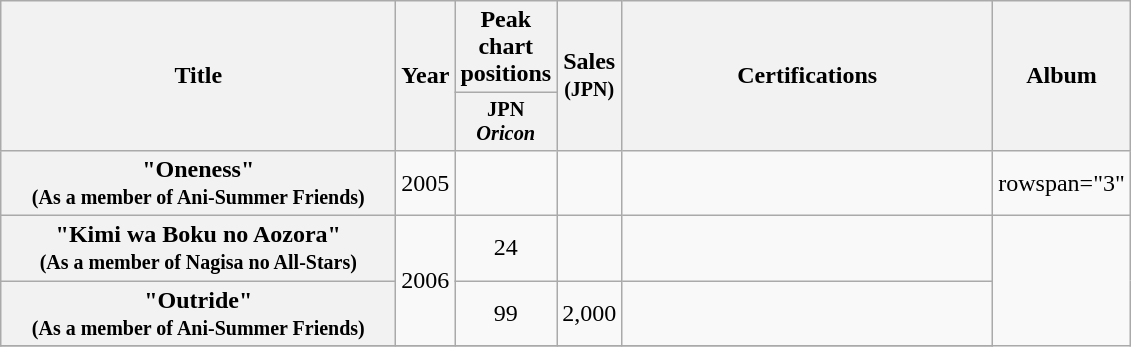<table class="wikitable plainrowheaders" style="text-align:center;">
<tr>
<th scope="col" rowspan="2" style="width:16em;">Title</th>
<th scope="col" rowspan="2">Year</th>
<th scope="col" colspan="1">Peak chart positions</th>
<th scope="col" rowspan="2">Sales<br><small>(JPN)</small></th>
<th scope="col" rowspan="2" style="width:15em;">Certifications</th>
<th scope="col" rowspan="2">Album</th>
</tr>
<tr>
<th style="width:3em;font-size:85%">JPN <em>Oricon</em><br></th>
</tr>
<tr>
<th scope="row">"Oneness"<br><small>(As a member of Ani-Summer Friends)</small></th>
<td>2005</td>
<td></td>
<td></td>
<td></td>
<td>rowspan="3" </td>
</tr>
<tr>
<th scope="row">"Kimi wa Boku no Aozora"<br><small>(As a member of Nagisa no All-Stars)</small></th>
<td rowspan="2">2006</td>
<td>24</td>
<td></td>
<td></td>
</tr>
<tr>
<th scope="row">"Outride"<br><small>(As a member of Ani-Summer Friends)</small></th>
<td>99</td>
<td>2,000</td>
<td></td>
</tr>
<tr>
</tr>
</table>
